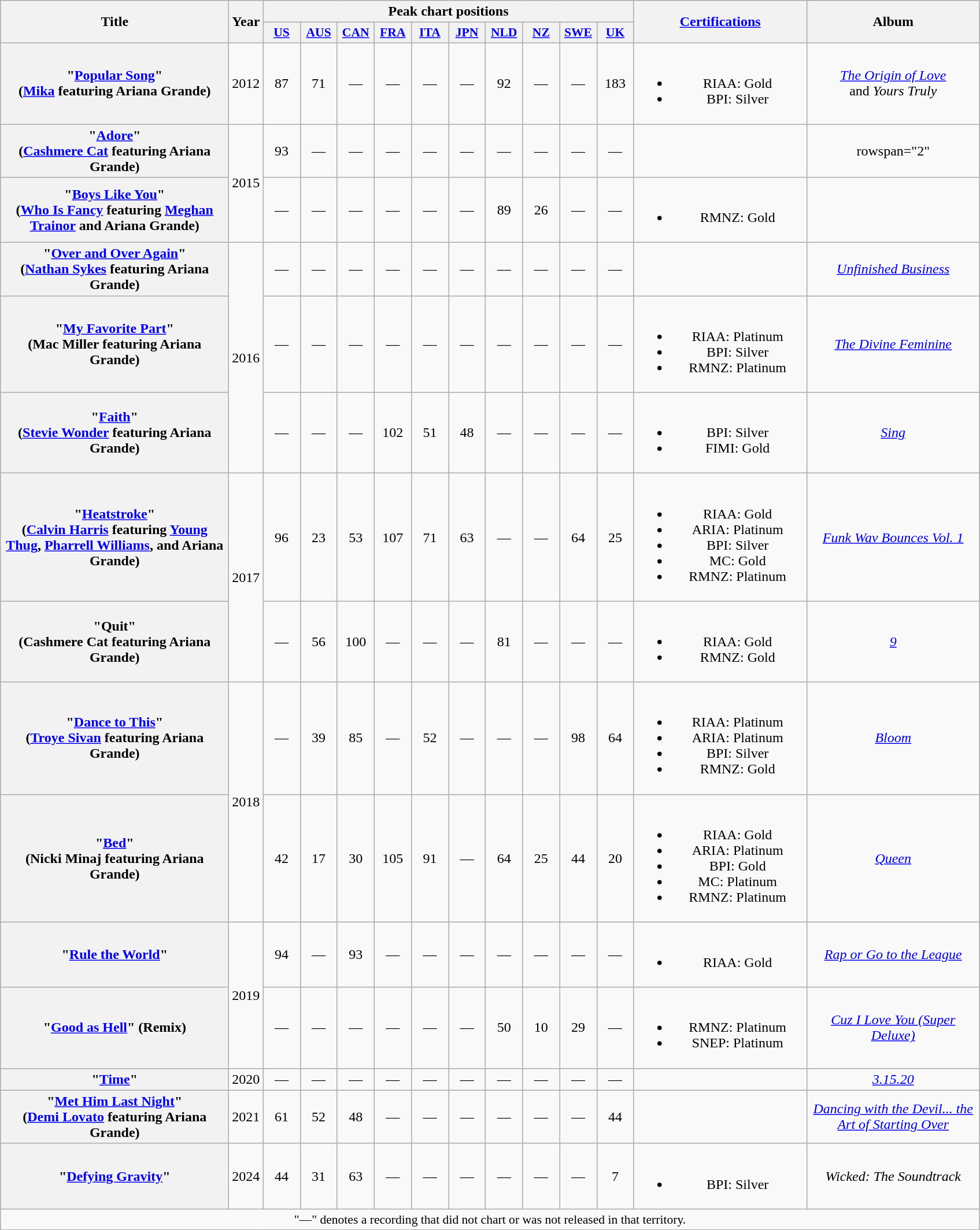<table class="wikitable plainrowheaders" style="text-align:center;">
<tr>
<th scope="col" rowspan="2" style="width:16em;">Title</th>
<th scope="col" rowspan="2">Year</th>
<th scope="col" colspan="10">Peak chart positions</th>
<th scope="col" rowspan="2" style="width:12em;"><a href='#'>Certifications</a></th>
<th scope="col" rowspan="2" style="width:12em;">Album</th>
</tr>
<tr>
<th scope="col" style="width:2.5em;font-size:90%;"><a href='#'>US</a><br></th>
<th scope="col" style="width:2.5em;font-size:90%;"><a href='#'>AUS</a><br></th>
<th scope="col" style="width:2.5em;font-size:90%;"><a href='#'>CAN</a><br></th>
<th scope="col" style="width:2.5em;font-size:90%;"><a href='#'>FRA</a><br></th>
<th scope="col" style="width:2.5em;font-size:90%;"><a href='#'>ITA</a><br></th>
<th scope="col" style="width:2.5em;font-size:90%;"><a href='#'>JPN</a><br></th>
<th scope="col" style="width:2.5em;font-size:90%;"><a href='#'>NLD</a><br></th>
<th scope="col" style="width:2.5em;font-size:90%;"><a href='#'>NZ</a><br></th>
<th scope="col" style="width:2.5em;font-size:90%;"><a href='#'>SWE</a><br></th>
<th scope="col" style="width:2.5em;font-size:90%;"><a href='#'>UK</a><br></th>
</tr>
<tr>
<th scope="row">"<a href='#'>Popular Song</a>"<br><span>(<a href='#'>Mika</a> featuring Ariana Grande)</span></th>
<td>2012</td>
<td>87</td>
<td>71</td>
<td>—</td>
<td>—</td>
<td>—</td>
<td>—</td>
<td>92</td>
<td>—</td>
<td>—</td>
<td>183</td>
<td><br><ul><li>RIAA: Gold</li><li>BPI: Silver</li></ul></td>
<td><em><a href='#'>The Origin of Love</a></em><br>and <em>Yours Truly</em></td>
</tr>
<tr>
<th scope="row">"<a href='#'>Adore</a>"<br><span>(<a href='#'>Cashmere Cat</a> featuring Ariana Grande)</span></th>
<td rowspan="2">2015</td>
<td>93</td>
<td>—</td>
<td>—</td>
<td>—</td>
<td>—</td>
<td>—</td>
<td>—</td>
<td>—</td>
<td>—</td>
<td>—</td>
<td></td>
<td>rowspan="2" </td>
</tr>
<tr>
<th scope="row">"<a href='#'>Boys Like You</a>"<br><span>(<a href='#'>Who Is Fancy</a> featuring <a href='#'>Meghan Trainor</a> and Ariana Grande)</span></th>
<td>—</td>
<td>—</td>
<td>—</td>
<td>—</td>
<td>—</td>
<td>—</td>
<td>89</td>
<td>26</td>
<td>—</td>
<td>—</td>
<td><br><ul><li>RMNZ: Gold</li></ul></td>
</tr>
<tr>
<th scope="row">"<a href='#'>Over and Over Again</a>"<br><span>(<a href='#'>Nathan Sykes</a> featuring Ariana Grande)</span></th>
<td rowspan="3">2016</td>
<td>—</td>
<td>—</td>
<td>—</td>
<td>—</td>
<td>—</td>
<td>—</td>
<td>—</td>
<td>—</td>
<td>—</td>
<td>—</td>
<td></td>
<td><em><a href='#'>Unfinished Business</a></em></td>
</tr>
<tr>
<th scope="row">"<a href='#'>My Favorite Part</a>"<br><span>(Mac Miller featuring Ariana Grande)</span></th>
<td>—</td>
<td>—</td>
<td>—</td>
<td>—</td>
<td>—</td>
<td>—</td>
<td>—</td>
<td>—</td>
<td>—</td>
<td>—</td>
<td><br><ul><li>RIAA: Platinum</li><li>BPI: Silver</li><li>RMNZ: Platinum</li></ul></td>
<td><em><a href='#'>The Divine Feminine</a></em></td>
</tr>
<tr>
<th scope="row">"<a href='#'>Faith</a>"<br><span>(<a href='#'>Stevie Wonder</a> featuring Ariana Grande)</span></th>
<td>—</td>
<td>—</td>
<td>—</td>
<td>102</td>
<td>51</td>
<td>48</td>
<td>—</td>
<td>—</td>
<td>—</td>
<td>—</td>
<td><br><ul><li>BPI: Silver</li><li>FIMI: Gold</li></ul></td>
<td><em><a href='#'>Sing</a></em></td>
</tr>
<tr>
<th scope="row">"<a href='#'>Heatstroke</a>"<br><span>(<a href='#'>Calvin Harris</a> featuring <a href='#'>Young Thug</a>, <a href='#'>Pharrell Williams</a>, and Ariana Grande)</span></th>
<td rowspan="2">2017</td>
<td>96</td>
<td>23</td>
<td>53</td>
<td>107</td>
<td>71</td>
<td>63</td>
<td>—</td>
<td>—</td>
<td>64</td>
<td>25</td>
<td><br><ul><li>RIAA: Gold</li><li>ARIA: Platinum</li><li>BPI: Silver</li><li>MC: Gold</li><li>RMNZ: Platinum</li></ul></td>
<td><em><a href='#'>Funk Wav Bounces Vol. 1</a></em></td>
</tr>
<tr>
<th scope="row">"Quit"<br><span>(Cashmere Cat featuring Ariana Grande)</span></th>
<td>—</td>
<td>56</td>
<td>100</td>
<td>—</td>
<td>—</td>
<td>—</td>
<td>81</td>
<td>—</td>
<td>—</td>
<td>—</td>
<td><br><ul><li>RIAA: Gold</li><li>RMNZ: Gold</li></ul></td>
<td><em><a href='#'>9</a></em></td>
</tr>
<tr>
<th scope="row">"<a href='#'>Dance to This</a>"<br><span>(<a href='#'>Troye Sivan</a> featuring Ariana Grande)</span></th>
<td rowspan="2">2018</td>
<td>—</td>
<td>39</td>
<td>85</td>
<td>—</td>
<td>52</td>
<td>—</td>
<td>—</td>
<td>—</td>
<td>98</td>
<td>64</td>
<td><br><ul><li>RIAA: Platinum</li><li>ARIA: Platinum</li><li>BPI: Silver</li><li>RMNZ: Gold</li></ul></td>
<td><em><a href='#'>Bloom</a></em></td>
</tr>
<tr>
<th scope="row">"<a href='#'>Bed</a>"<br><span>(Nicki Minaj featuring Ariana Grande)</span></th>
<td>42</td>
<td>17</td>
<td>30</td>
<td>105</td>
<td>91</td>
<td>—</td>
<td>64</td>
<td>25</td>
<td>44</td>
<td>20</td>
<td><br><ul><li>RIAA: Gold</li><li>ARIA: Platinum</li><li>BPI: Gold</li><li>MC: Platinum</li><li>RMNZ: Platinum</li></ul></td>
<td><em><a href='#'>Queen</a></em></td>
</tr>
<tr>
<th scope="row">"<a href='#'>Rule the World</a>"<br></th>
<td rowspan="2">2019</td>
<td>94</td>
<td>—</td>
<td>93</td>
<td>—</td>
<td>—</td>
<td>—</td>
<td>—</td>
<td>—</td>
<td>—</td>
<td>—</td>
<td><br><ul><li>RIAA: Gold</li></ul></td>
<td><em><a href='#'>Rap or Go to the League</a></em></td>
</tr>
<tr>
<th scope="row">"<a href='#'>Good as Hell</a>" (Remix)<br></th>
<td>—</td>
<td>—</td>
<td>—</td>
<td>—</td>
<td>—</td>
<td>—</td>
<td>50</td>
<td>10</td>
<td>29</td>
<td>—</td>
<td><br><ul><li>RMNZ: Platinum</li><li>SNEP: Platinum</li></ul></td>
<td><em><a href='#'>Cuz I Love You (Super Deluxe)</a></em></td>
</tr>
<tr>
<th scope="row">"<a href='#'>Time</a>"<br></th>
<td>2020</td>
<td>—</td>
<td>—</td>
<td>—</td>
<td>—</td>
<td>—</td>
<td>—</td>
<td>—</td>
<td>—</td>
<td>—</td>
<td>—</td>
<td></td>
<td><em><a href='#'>3.15.20</a></em></td>
</tr>
<tr>
<th scope="row">"<a href='#'>Met Him Last Night</a>"<br><span>(<a href='#'>Demi Lovato</a> featuring Ariana Grande)</span></th>
<td>2021</td>
<td>61</td>
<td>52</td>
<td>48</td>
<td>—</td>
<td>—</td>
<td>—</td>
<td>—</td>
<td>—</td>
<td>—</td>
<td>44</td>
<td></td>
<td><em><a href='#'>Dancing with the Devil... the Art of Starting Over</a></em></td>
</tr>
<tr>
<th scope="row">"<a href='#'>Defying Gravity</a>"<br></th>
<td>2024</td>
<td>44</td>
<td>31</td>
<td>63</td>
<td>—</td>
<td>—</td>
<td>—</td>
<td>—</td>
<td>—</td>
<td>—</td>
<td>7</td>
<td><br><ul><li>BPI: Silver</li></ul></td>
<td><em>Wicked: The Soundtrack</em></td>
</tr>
<tr>
<td colspan="14" style="font-size:90%">"—" denotes a recording that did not chart or was not released in that territory.</td>
</tr>
</table>
